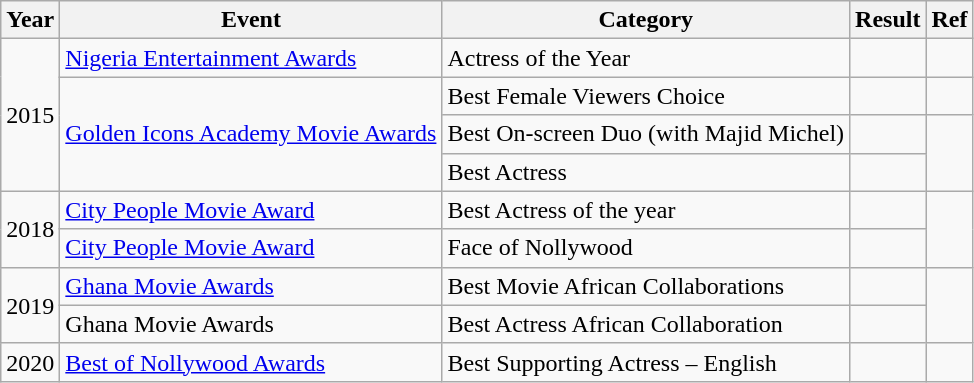<table class="wikitable sortable">
<tr>
<th>Year</th>
<th>Event</th>
<th>Category</th>
<th>Result</th>
<th>Ref</th>
</tr>
<tr>
<td rowspan="4">2015</td>
<td><a href='#'>Nigeria Entertainment Awards</a></td>
<td>Actress of the Year</td>
<td></td>
<td></td>
</tr>
<tr>
<td rowspan=3><a href='#'>Golden Icons Academy Movie Awards</a></td>
<td>Best Female Viewers Choice</td>
<td></td>
<td></td>
</tr>
<tr>
<td>Best On-screen Duo (with Majid Michel)</td>
<td></td>
<td rowspan="2"></td>
</tr>
<tr>
<td>Best Actress</td>
<td></td>
</tr>
<tr>
<td rowspan=2>2018</td>
<td><a href='#'>City People Movie Award</a></td>
<td>Best Actress of the year</td>
<td></td>
<td rowspan="2"></td>
</tr>
<tr>
<td><a href='#'>City People Movie Award</a></td>
<td>Face of Nollywood</td>
<td></td>
</tr>
<tr>
<td rowspan=2>2019</td>
<td><a href='#'>Ghana Movie Awards</a></td>
<td>Best Movie African Collaborations</td>
<td></td>
<td rowspan="2"></td>
</tr>
<tr>
<td>Ghana Movie Awards</td>
<td>Best Actress African Collaboration</td>
<td></td>
</tr>
<tr>
<td>2020</td>
<td><a href='#'>Best of Nollywood Awards</a></td>
<td>Best Supporting Actress – English</td>
<td></td>
<td></td>
</tr>
</table>
